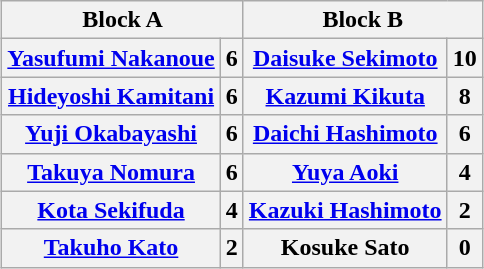<table class="wikitable" style="margin: 1em auto 1em auto">
<tr>
<th colspan="2">Block A</th>
<th colspan="2">Block B</th>
</tr>
<tr>
<th><a href='#'>Yasufumi Nakanoue</a></th>
<th>6</th>
<th><a href='#'>Daisuke Sekimoto</a></th>
<th>10</th>
</tr>
<tr>
<th><a href='#'>Hideyoshi Kamitani</a></th>
<th>6</th>
<th><a href='#'>Kazumi Kikuta</a></th>
<th>8</th>
</tr>
<tr>
<th><a href='#'>Yuji Okabayashi</a></th>
<th>6</th>
<th><a href='#'>Daichi Hashimoto</a></th>
<th>6</th>
</tr>
<tr>
<th><a href='#'>Takuya Nomura</a></th>
<th>6</th>
<th><a href='#'>Yuya Aoki</a></th>
<th>4</th>
</tr>
<tr>
<th><a href='#'>Kota Sekifuda</a></th>
<th>4</th>
<th><a href='#'>Kazuki Hashimoto</a></th>
<th>2</th>
</tr>
<tr>
<th><a href='#'>Takuho Kato</a></th>
<th>2</th>
<th>Kosuke Sato</th>
<th>0</th>
</tr>
</table>
